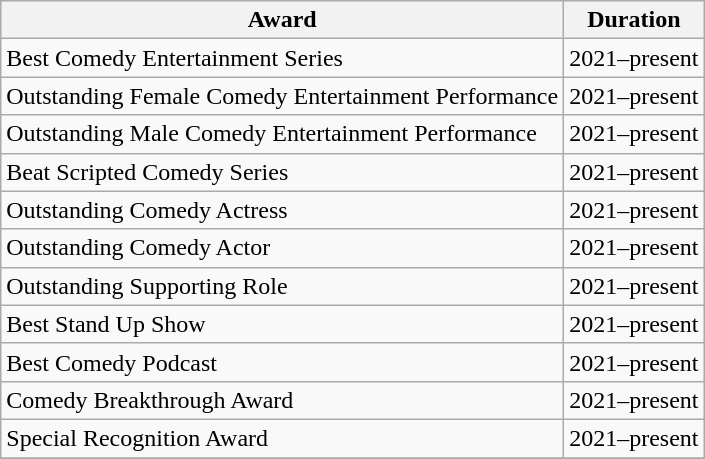<table class="wikitable">
<tr>
<th>Award</th>
<th>Duration</th>
</tr>
<tr>
<td>Best Comedy Entertainment Series</td>
<td>2021–present</td>
</tr>
<tr>
<td>Outstanding Female Comedy Entertainment Performance</td>
<td>2021–present</td>
</tr>
<tr>
<td>Outstanding Male Comedy Entertainment Performance</td>
<td>2021–present</td>
</tr>
<tr>
<td>Beat Scripted Comedy Series</td>
<td>2021–present</td>
</tr>
<tr>
<td>Outstanding Comedy Actress</td>
<td>2021–present</td>
</tr>
<tr>
<td>Outstanding Comedy Actor</td>
<td>2021–present</td>
</tr>
<tr>
<td>Outstanding Supporting Role</td>
<td>2021–present</td>
</tr>
<tr>
<td>Best Stand Up Show</td>
<td>2021–present</td>
</tr>
<tr>
<td>Best Comedy Podcast</td>
<td>2021–present</td>
</tr>
<tr>
<td>Comedy Breakthrough Award</td>
<td>2021–present</td>
</tr>
<tr>
<td>Special Recognition Award</td>
<td>2021–present</td>
</tr>
<tr>
</tr>
</table>
